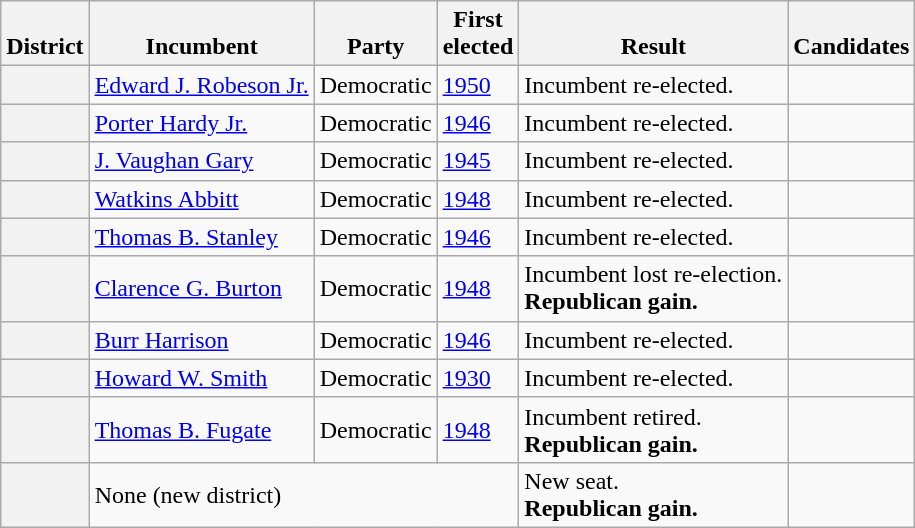<table class=wikitable>
<tr valign=bottom>
<th>District</th>
<th>Incumbent</th>
<th>Party</th>
<th>First<br>elected</th>
<th>Result</th>
<th>Candidates</th>
</tr>
<tr>
<th></th>
<td><a href='#'>Edward J. Robeson Jr.</a></td>
<td>Democratic</td>
<td><a href='#'>1950</a></td>
<td>Incumbent re-elected.</td>
<td nowrap></td>
</tr>
<tr>
<th></th>
<td><a href='#'>Porter Hardy Jr.</a></td>
<td>Democratic</td>
<td><a href='#'>1946</a></td>
<td>Incumbent re-elected.</td>
<td nowrap></td>
</tr>
<tr>
<th></th>
<td><a href='#'>J. Vaughan Gary</a></td>
<td>Democratic</td>
<td><a href='#'>1945</a></td>
<td>Incumbent re-elected.</td>
<td nowrap></td>
</tr>
<tr>
<th></th>
<td><a href='#'>Watkins Abbitt</a></td>
<td>Democratic</td>
<td><a href='#'>1948</a></td>
<td>Incumbent re-elected.</td>
<td nowrap></td>
</tr>
<tr>
<th></th>
<td><a href='#'>Thomas B. Stanley</a></td>
<td>Democratic</td>
<td><a href='#'>1946</a></td>
<td>Incumbent re-elected.</td>
<td nowrap></td>
</tr>
<tr>
<th></th>
<td><a href='#'>Clarence G. Burton</a></td>
<td>Democratic</td>
<td><a href='#'>1948</a></td>
<td>Incumbent lost re-election.<br><strong>Republican gain.</strong></td>
<td nowrap></td>
</tr>
<tr>
<th></th>
<td><a href='#'>Burr Harrison</a></td>
<td>Democratic</td>
<td><a href='#'>1946</a></td>
<td>Incumbent re-elected.</td>
<td nowrap></td>
</tr>
<tr>
<th></th>
<td><a href='#'>Howard W. Smith</a></td>
<td>Democratic</td>
<td><a href='#'>1930</a></td>
<td>Incumbent re-elected.</td>
<td nowrap></td>
</tr>
<tr>
<th></th>
<td><a href='#'>Thomas B. Fugate</a></td>
<td>Democratic</td>
<td><a href='#'>1948</a></td>
<td>Incumbent retired.<br><strong>Republican gain.</strong></td>
<td nowrap></td>
</tr>
<tr>
<th></th>
<td colspan=3>None (new district)</td>
<td>New seat.<br><strong>Republican gain.</strong></td>
<td nowrap></td>
</tr>
</table>
